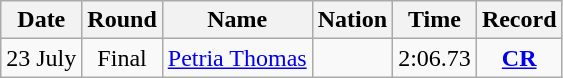<table class="wikitable" style="text-align:center">
<tr>
<th>Date</th>
<th>Round</th>
<th>Name</th>
<th>Nation</th>
<th>Time</th>
<th>Record</th>
</tr>
<tr>
<td>23 July</td>
<td>Final</td>
<td align="left"><a href='#'>Petria Thomas</a></td>
<td align="left"></td>
<td>2:06.73</td>
<td><strong><a href='#'>CR</a></strong></td>
</tr>
</table>
